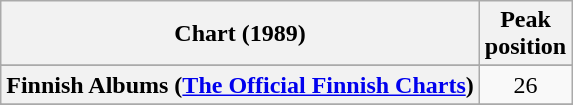<table class="wikitable sortable plainrowheaders">
<tr>
<th>Chart (1989)</th>
<th>Peak<br>position</th>
</tr>
<tr>
</tr>
<tr>
</tr>
<tr>
</tr>
<tr>
<th scope="row">Finnish Albums (<a href='#'>The Official Finnish Charts</a>)</th>
<td align="center">26</td>
</tr>
<tr>
</tr>
<tr>
</tr>
<tr>
</tr>
<tr>
</tr>
<tr>
</tr>
<tr>
</tr>
</table>
